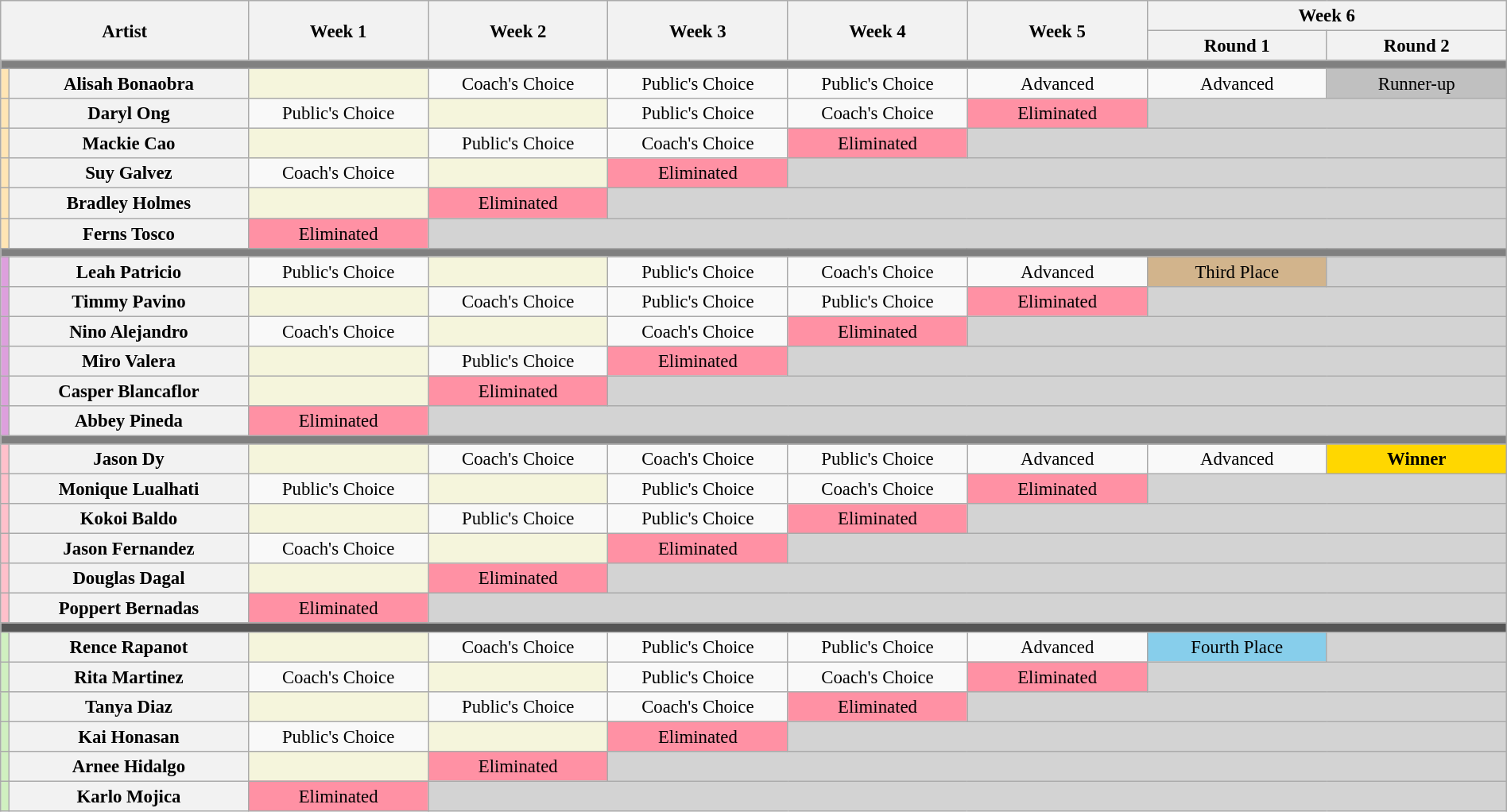<table class="wikitable" style="text-align:center; font-size:95%; width:100%;">
<tr>
<th colspan="2" rowspan="2">Artist</th>
<th rowspan="2" style="width:12%;">Week 1</th>
<th rowspan="2" style="width:12%;">Week 2</th>
<th rowspan="2" style="width:12%;">Week 3</th>
<th rowspan="2" style="width:12%;">Week 4</th>
<th rowspan="2" style="width:12%;">Week 5</th>
<th colspan="2">Week 6</th>
</tr>
<tr>
<th style="width:12%;">Round 1</th>
<th style="width:12%;">Round 2</th>
</tr>
<tr>
<th colspan="9" style="background:grey;"></th>
</tr>
<tr>
<th style="background:#ffe5b4;"></th>
<th>Alisah Bonaobra</th>
<td style="background:#F5F5DC;"></td>
<td style="background:#;">Coach's Choice</td>
<td style="background:#;">Public's Choice</td>
<td style="background:#;">Public's Choice</td>
<td style="background:">Advanced</td>
<td style="background:#;">Advanced</td>
<td style="background:silver;">Runner-up</td>
</tr>
<tr>
<th style="background:#ffe5b4;"></th>
<th>Daryl Ong</th>
<td style="background:#;">Public's Choice</td>
<td style="background:#F5F5DC;"></td>
<td style="background:#;">Public's Choice</td>
<td style="background:#;">Coach's Choice</td>
<td style="background:#FF91A4;">Eliminated</td>
<td colspan="2" style="background:lightgrey;"></td>
</tr>
<tr>
<th style="background:#ffe5b4;"></th>
<th>Mackie Cao</th>
<td style="background:#F5F5DC;"></td>
<td style="background:#;">Public's Choice</td>
<td style="background:#;">Coach's Choice</td>
<td style="background:#FF91A4;">Eliminated</td>
<td colspan="3" style="background:lightgrey;"></td>
</tr>
<tr>
<th style="background:#ffe5b4;"></th>
<th>Suy Galvez</th>
<td style="background:#;">Coach's Choice</td>
<td style="background:#F5F5DC;"></td>
<td style="background:#FF91A4;">Eliminated</td>
<td colspan="4" style="background:lightgrey;"></td>
</tr>
<tr>
<th style="background:#ffe5b4;"></th>
<th>Bradley Holmes</th>
<td style="background:#F5F5DC;"></td>
<td style="background:#FF91A4;">Eliminated</td>
<td colspan="5" style="background:lightgrey;"></td>
</tr>
<tr>
<th style="background:#ffe5b4;"></th>
<th>Ferns Tosco</th>
<td style="background:#FF91A4;">Eliminated</td>
<td colspan="6" style="background:lightgrey;"></td>
</tr>
<tr>
<th colspan="9" style="background:grey;"></th>
</tr>
<tr>
<th style="background:#dda0dd;"></th>
<th>Leah Patricio</th>
<td style="background:#;">Public's Choice</td>
<td style="background:#F5F5DC;"></td>
<td style="background:#;">Public's Choice</td>
<td style="background:#;">Coach's Choice</td>
<td style="background:;">Advanced</td>
<td style="background:tan;">Third Place</td>
<td style="background:lightgrey;"></td>
</tr>
<tr>
<th style="background:#dda0dd;"></th>
<th>Timmy Pavino</th>
<td style="background:#F5F5DC;"></td>
<td style="background:#;">Coach's Choice</td>
<td style="background:#;">Public's Choice</td>
<td style="background:#;">Public's Choice</td>
<td style="background:#FF91A4;">Eliminated</td>
<td colspan="2" style="background:lightgrey;"></td>
</tr>
<tr>
<th style="background:#dda0dd;"></th>
<th>Nino Alejandro</th>
<td style="background:#;">Coach's Choice</td>
<td style="background:#F5F5DC;"></td>
<td style="background:#;">Coach's Choice</td>
<td style="background:#FF91A4;">Eliminated</td>
<td colspan="3" style="background:lightgrey;"></td>
</tr>
<tr>
<th style="background:#dda0dd;"></th>
<th>Miro Valera</th>
<td style="background:#F5F5DC;"></td>
<td style="background:#;">Public's Choice</td>
<td style="background:#FF91A4;">Eliminated</td>
<td colspan="4" style="background:lightgrey;"></td>
</tr>
<tr>
<th style="background:#dda0dd;"></th>
<th>Casper Blancaflor</th>
<td style="background:#F5F5DC;"></td>
<td style="background:#FF91A4;">Eliminated</td>
<td colspan="5" style="background:lightgrey;"></td>
</tr>
<tr>
<th style="background:#dda0dd;"></th>
<th>Abbey Pineda</th>
<td style="background:#FF91A4;">Eliminated</td>
<td colspan="6" style="background:lightgrey;"></td>
</tr>
<tr>
<th colspan="9" style="background:grey;"></th>
</tr>
<tr>
<th style="background:pink;"></th>
<th>Jason Dy</th>
<td style="background:#F5F5DC;"></td>
<td style="background:#;">Coach's Choice</td>
<td style="background:#;">Coach's Choice</td>
<td style="background:#;">Public's Choice</td>
<td style="background:;">Advanced</td>
<td style="background:#;">Advanced</td>
<td style="background:gold;"><strong>Winner</strong></td>
</tr>
<tr>
<th style="background:pink;"></th>
<th>Monique Lualhati</th>
<td style="background:#;">Public's Choice</td>
<td style="background:#F5F5DC;"></td>
<td style="background:#;">Public's Choice</td>
<td style="background:#;">Coach's Choice</td>
<td style="background:#FF91A4;">Eliminated</td>
<td colspan="2" style="background:lightgrey;"></td>
</tr>
<tr>
<th style="background:pink;"></th>
<th>Kokoi Baldo</th>
<td style="background:#F5F5DC;"></td>
<td style="background:#;">Public's Choice</td>
<td style="background:#;">Public's Choice</td>
<td style="background:#FF91A4;">Eliminated</td>
<td colspan="3" style="background:lightgrey;"></td>
</tr>
<tr>
<th style="background:pink;"></th>
<th>Jason Fernandez</th>
<td style="background:#;">Coach's Choice</td>
<td style="background:#F5F5DC;"></td>
<td style="background:#FF91A4;">Eliminated</td>
<td colspan="4" style="background:lightgrey;"></td>
</tr>
<tr>
<th style="background:pink;"></th>
<th>Douglas Dagal</th>
<td style="background:#F5F5DC;"></td>
<td style="background:#FF91A4;">Eliminated</td>
<td colspan="5" style="background:lightgrey;"></td>
</tr>
<tr>
<th style="background:pink;"></th>
<th>Poppert Bernadas</th>
<td style="background:#FF91A4;">Eliminated</td>
<td colspan="6" style="background:lightgrey;"></td>
</tr>
<tr>
<th colspan="9" style="background:#555;"></th>
</tr>
<tr>
<th style="background:#d0f0c0;"></th>
<th width="16%">Rence Rapanot</th>
<td style="background:#F5F5DC;"></td>
<td style="background:#;">Coach's Choice</td>
<td style="background:#;">Public's Choice</td>
<td style="background:#;">Public's Choice</td>
<td style="background:;">Advanced</td>
<td style="background:skyblue;">Fourth Place</td>
<td style="background:lightgrey;"></td>
</tr>
<tr>
<th style="background:#d0f0c0;"></th>
<th>Rita Martinez</th>
<td style="background:#;">Coach's Choice</td>
<td style="background:#F5F5DC;"></td>
<td style="background:#;">Public's Choice</td>
<td style="background:#;">Coach's Choice</td>
<td style="background:#FF91A4;">Eliminated</td>
<td colspan="2" style="background:lightgrey;"></td>
</tr>
<tr>
<th style="background:#d0f0c0;"></th>
<th>Tanya Diaz</th>
<td style="background:#F5F5DC;"></td>
<td style="background:#;">Public's Choice</td>
<td style="background:#;">Coach's Choice</td>
<td style="background:#FF91A4;">Eliminated</td>
<td colspan="3" style="background:lightgrey;"></td>
</tr>
<tr>
<th style="background:#d0f0c0;"></th>
<th>Kai Honasan</th>
<td style="background:#;">Public's Choice</td>
<td style="background:#F5F5DC;"></td>
<td style="background:#FF91A4;">Eliminated</td>
<td colspan="4" style="background:lightgrey;"></td>
</tr>
<tr>
<th style="background:#d0f0c0;"></th>
<th>Arnee Hidalgo</th>
<td style="background:#F5F5DC;"></td>
<td style="background:#FF91A4;">Eliminated</td>
<td colspan="5" style="background:lightgrey;"></td>
</tr>
<tr>
<th style="background:#d0f0c0;"></th>
<th>Karlo Mojica</th>
<td style="background:#FF91A4;">Eliminated</td>
<td colspan="6" style="background:lightgrey;"></td>
</tr>
</table>
